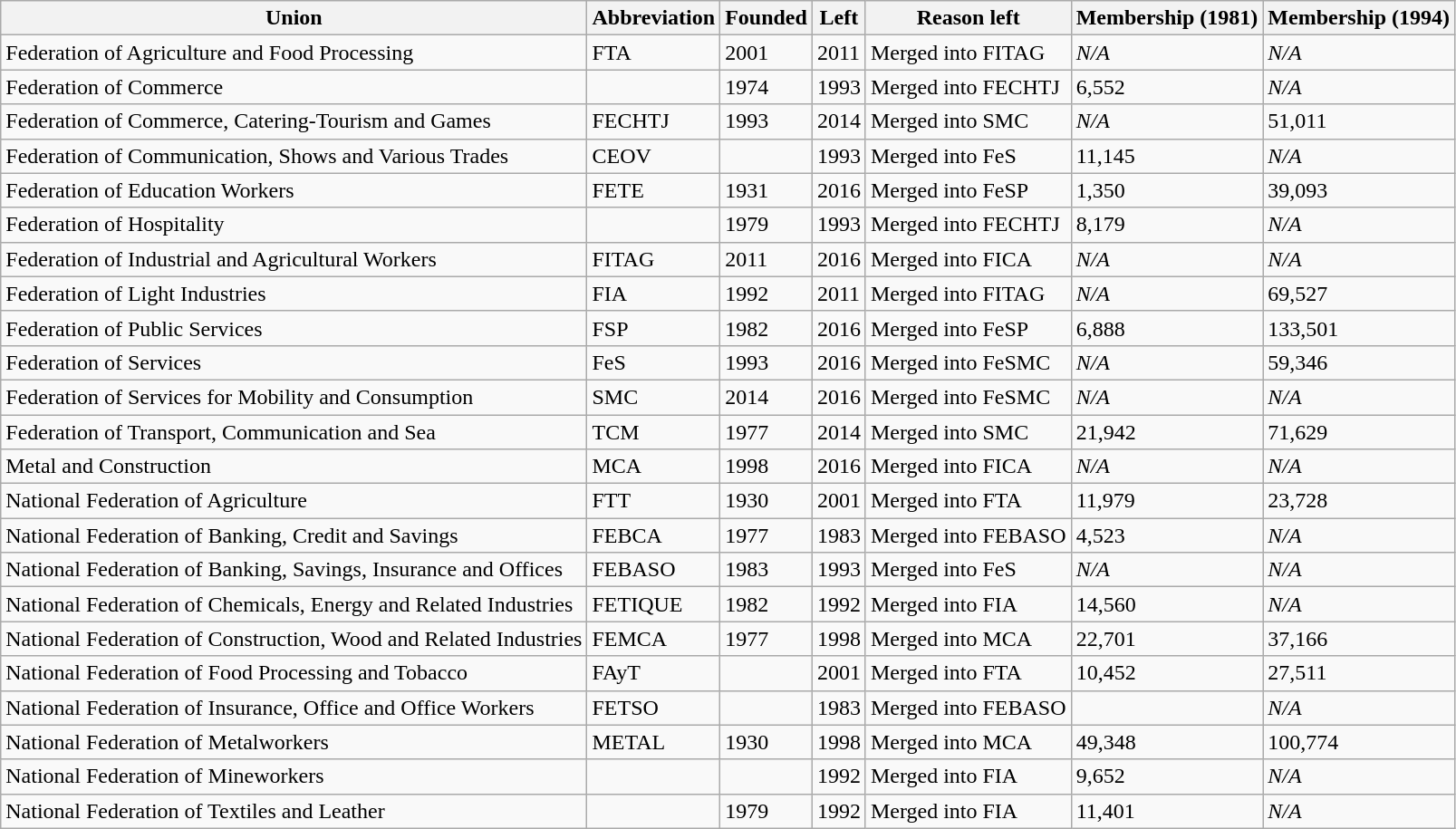<table class="wikitable sortable">
<tr>
<th>Union</th>
<th>Abbreviation</th>
<th>Founded</th>
<th>Left</th>
<th>Reason left</th>
<th>Membership (1981)</th>
<th>Membership (1994)</th>
</tr>
<tr>
<td>Federation of Agriculture and Food Processing</td>
<td>FTA</td>
<td>2001</td>
<td>2011</td>
<td>Merged into FITAG</td>
<td><em>N/A</em></td>
<td><em>N/A</em></td>
</tr>
<tr>
<td>Federation of Commerce</td>
<td></td>
<td>1974</td>
<td>1993</td>
<td>Merged into FECHTJ</td>
<td>6,552</td>
<td><em>N/A</em></td>
</tr>
<tr>
<td>Federation of Commerce, Catering-Tourism and Games</td>
<td>FECHTJ</td>
<td>1993</td>
<td>2014</td>
<td>Merged into SMC</td>
<td><em>N/A</em></td>
<td>51,011</td>
</tr>
<tr>
<td>Federation of Communication, Shows and Various Trades</td>
<td>CEOV</td>
<td></td>
<td>1993</td>
<td>Merged into FeS</td>
<td>11,145</td>
<td><em>N/A</em></td>
</tr>
<tr>
<td>Federation of Education Workers</td>
<td>FETE</td>
<td>1931</td>
<td>2016</td>
<td>Merged into FeSP</td>
<td>1,350</td>
<td>39,093</td>
</tr>
<tr>
<td>Federation of Hospitality</td>
<td></td>
<td>1979</td>
<td>1993</td>
<td>Merged into FECHTJ</td>
<td>8,179</td>
<td><em>N/A</em></td>
</tr>
<tr>
<td>Federation of Industrial and Agricultural Workers</td>
<td>FITAG</td>
<td>2011</td>
<td>2016</td>
<td>Merged into FICA</td>
<td><em>N/A</em></td>
<td><em>N/A</em></td>
</tr>
<tr>
<td>Federation of Light Industries</td>
<td>FIA</td>
<td>1992</td>
<td>2011</td>
<td>Merged into FITAG</td>
<td><em>N/A</em></td>
<td>69,527</td>
</tr>
<tr>
<td>Federation of Public Services</td>
<td>FSP</td>
<td>1982</td>
<td>2016</td>
<td>Merged into FeSP</td>
<td>6,888</td>
<td>133,501</td>
</tr>
<tr>
<td>Federation of Services</td>
<td>FeS</td>
<td>1993</td>
<td>2016</td>
<td>Merged into FeSMC</td>
<td><em>N/A</em></td>
<td>59,346</td>
</tr>
<tr>
<td>Federation of Services for Mobility and Consumption</td>
<td>SMC</td>
<td>2014</td>
<td>2016</td>
<td>Merged into FeSMC</td>
<td><em>N/A</em></td>
<td><em>N/A</em></td>
</tr>
<tr>
<td>Federation of Transport, Communication and Sea</td>
<td>TCM</td>
<td>1977</td>
<td>2014</td>
<td>Merged into SMC</td>
<td>21,942</td>
<td>71,629</td>
</tr>
<tr>
<td>Metal and Construction</td>
<td>MCA</td>
<td>1998</td>
<td>2016</td>
<td>Merged into FICA</td>
<td><em>N/A</em></td>
<td><em>N/A</em></td>
</tr>
<tr>
<td>National Federation of Agriculture</td>
<td>FTT</td>
<td>1930</td>
<td>2001</td>
<td>Merged into FTA</td>
<td>11,979</td>
<td>23,728</td>
</tr>
<tr>
<td>National Federation of Banking, Credit and Savings</td>
<td>FEBCA</td>
<td>1977</td>
<td>1983</td>
<td>Merged into FEBASO</td>
<td>4,523</td>
<td><em>N/A</em></td>
</tr>
<tr>
<td>National Federation of Banking, Savings, Insurance and Offices</td>
<td>FEBASO</td>
<td>1983</td>
<td>1993</td>
<td>Merged into FeS</td>
<td><em>N/A</em></td>
<td><em>N/A</em></td>
</tr>
<tr>
<td>National Federation of Chemicals, Energy and Related Industries</td>
<td>FETIQUE</td>
<td>1982</td>
<td>1992</td>
<td>Merged into FIA</td>
<td>14,560</td>
<td><em>N/A</em></td>
</tr>
<tr>
<td>National Federation of Construction, Wood and Related Industries</td>
<td>FEMCA</td>
<td>1977</td>
<td>1998</td>
<td>Merged into MCA</td>
<td>22,701</td>
<td>37,166</td>
</tr>
<tr>
<td>National Federation of Food Processing and Tobacco</td>
<td>FAyT</td>
<td></td>
<td>2001</td>
<td>Merged into FTA</td>
<td>10,452</td>
<td>27,511</td>
</tr>
<tr>
<td>National Federation of Insurance, Office and Office Workers</td>
<td>FETSO</td>
<td></td>
<td>1983</td>
<td>Merged into FEBASO</td>
<td></td>
<td><em>N/A</em></td>
</tr>
<tr>
<td>National Federation of Metalworkers</td>
<td>METAL</td>
<td>1930</td>
<td>1998</td>
<td>Merged into MCA</td>
<td>49,348</td>
<td>100,774</td>
</tr>
<tr>
<td>National Federation of Mineworkers</td>
<td></td>
<td></td>
<td>1992</td>
<td>Merged into FIA</td>
<td>9,652</td>
<td><em>N/A</em></td>
</tr>
<tr>
<td>National Federation of Textiles and Leather</td>
<td></td>
<td>1979</td>
<td>1992</td>
<td>Merged into FIA</td>
<td>11,401</td>
<td><em>N/A</em></td>
</tr>
</table>
